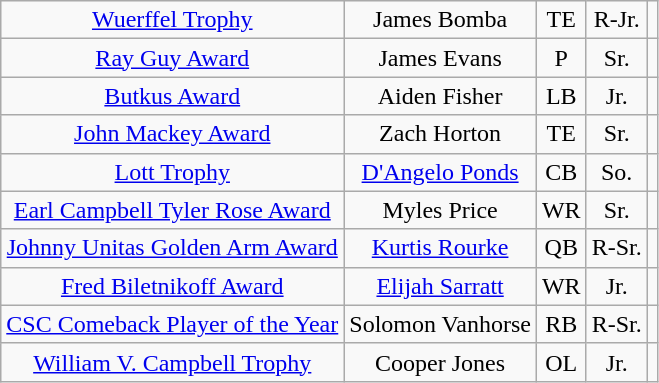<table class="wikitable" style="text-align:center">
<tr>
<td><a href='#'>Wuerffel Trophy</a></td>
<td>James Bomba</td>
<td>TE</td>
<td>R-Jr.</td>
<td></td>
</tr>
<tr>
<td><a href='#'>Ray Guy Award</a></td>
<td>James Evans</td>
<td>P</td>
<td>Sr.</td>
<td></td>
</tr>
<tr>
<td><a href='#'>Butkus Award</a></td>
<td>Aiden Fisher</td>
<td>LB</td>
<td>Jr.</td>
<td></td>
</tr>
<tr>
<td><a href='#'>John Mackey Award</a></td>
<td>Zach Horton</td>
<td>TE</td>
<td>Sr.</td>
<td></td>
</tr>
<tr>
<td><a href='#'>Lott Trophy</a></td>
<td><a href='#'>D'Angelo Ponds</a></td>
<td>CB</td>
<td>So.</td>
<td></td>
</tr>
<tr>
<td><a href='#'>Earl Campbell Tyler Rose Award</a></td>
<td>Myles Price</td>
<td>WR</td>
<td>Sr.</td>
<td></td>
</tr>
<tr>
<td><a href='#'>Johnny Unitas Golden Arm Award</a></td>
<td><a href='#'>Kurtis Rourke</a></td>
<td>QB</td>
<td>R-Sr.</td>
<td></td>
</tr>
<tr>
<td><a href='#'>Fred Biletnikoff Award</a></td>
<td><a href='#'>Elijah Sarratt</a></td>
<td>WR</td>
<td>Jr.</td>
<td></td>
</tr>
<tr>
<td><a href='#'>CSC Comeback Player of the Year</a></td>
<td>Solomon Vanhorse</td>
<td>RB</td>
<td>R-Sr.</td>
<td></td>
</tr>
<tr>
<td><a href='#'>William V. Campbell Trophy</a></td>
<td>Cooper Jones</td>
<td>OL</td>
<td>Jr.</td>
<td></td>
</tr>
</table>
